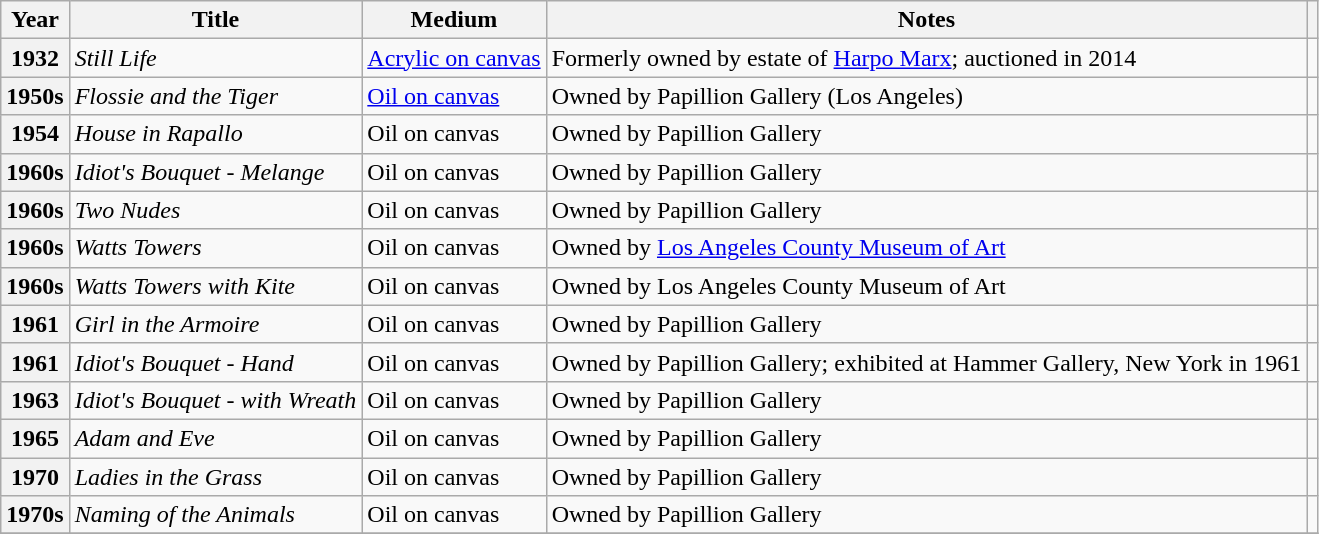<table class="wikitable sortable plainrowheaders">
<tr>
<th>Year</th>
<th>Title</th>
<th>Medium</th>
<th>Notes</th>
<th class="unsortable"></th>
</tr>
<tr>
<th scope="row">1932</th>
<td><em>Still Life</em></td>
<td><a href='#'>Acrylic on canvas</a></td>
<td>Formerly owned by estate of <a href='#'>Harpo Marx</a>; auctioned in 2014</td>
<td align=center></td>
</tr>
<tr>
<th scope="row">1950s</th>
<td><em>Flossie and the Tiger</em></td>
<td><a href='#'>Oil on canvas</a></td>
<td>Owned by Papillion Gallery (Los Angeles)</td>
<td align=center></td>
</tr>
<tr>
<th scope="row">1954</th>
<td><em>House in Rapallo</em></td>
<td>Oil on canvas</td>
<td>Owned by Papillion Gallery</td>
<td align=center></td>
</tr>
<tr>
<th scope="row">1960s</th>
<td><em>Idiot's Bouquet - Melange</em></td>
<td>Oil on canvas</td>
<td>Owned by Papillion Gallery</td>
<td align=center></td>
</tr>
<tr>
<th scope="row">1960s</th>
<td><em>Two Nudes</em></td>
<td>Oil on canvas</td>
<td>Owned by Papillion Gallery</td>
<td align=center></td>
</tr>
<tr>
<th scope="row">1960s</th>
<td><em>Watts Towers</em></td>
<td>Oil on canvas</td>
<td>Owned by <a href='#'>Los Angeles County Museum of Art</a></td>
<td align=center></td>
</tr>
<tr>
<th scope="row">1960s</th>
<td><em>Watts Towers with Kite</em></td>
<td>Oil on canvas</td>
<td>Owned by Los Angeles County Museum of Art</td>
<td align=center></td>
</tr>
<tr>
<th scope="row">1961</th>
<td><em>Girl in the Armoire</em></td>
<td>Oil on canvas</td>
<td>Owned by Papillion Gallery</td>
<td align=center></td>
</tr>
<tr>
<th scope="row">1961</th>
<td><em>Idiot's Bouquet - Hand</em></td>
<td>Oil on canvas</td>
<td>Owned by Papillion Gallery; exhibited at Hammer Gallery, New York in 1961</td>
<td align=center></td>
</tr>
<tr>
<th scope="row">1963</th>
<td><em>Idiot's Bouquet - with Wreath</em></td>
<td>Oil on canvas</td>
<td>Owned by Papillion Gallery</td>
<td align=center></td>
</tr>
<tr>
<th scope="row">1965</th>
<td><em>Adam and Eve</em></td>
<td>Oil on canvas</td>
<td>Owned by Papillion Gallery</td>
<td align=center></td>
</tr>
<tr>
<th scope="row">1970</th>
<td><em>Ladies in the Grass</em></td>
<td>Oil on canvas</td>
<td>Owned by Papillion Gallery</td>
<td align=center></td>
</tr>
<tr>
<th scope="row">1970s</th>
<td><em>Naming of the Animals</em></td>
<td>Oil on canvas</td>
<td>Owned by Papillion Gallery</td>
<td align=center></td>
</tr>
<tr>
</tr>
</table>
